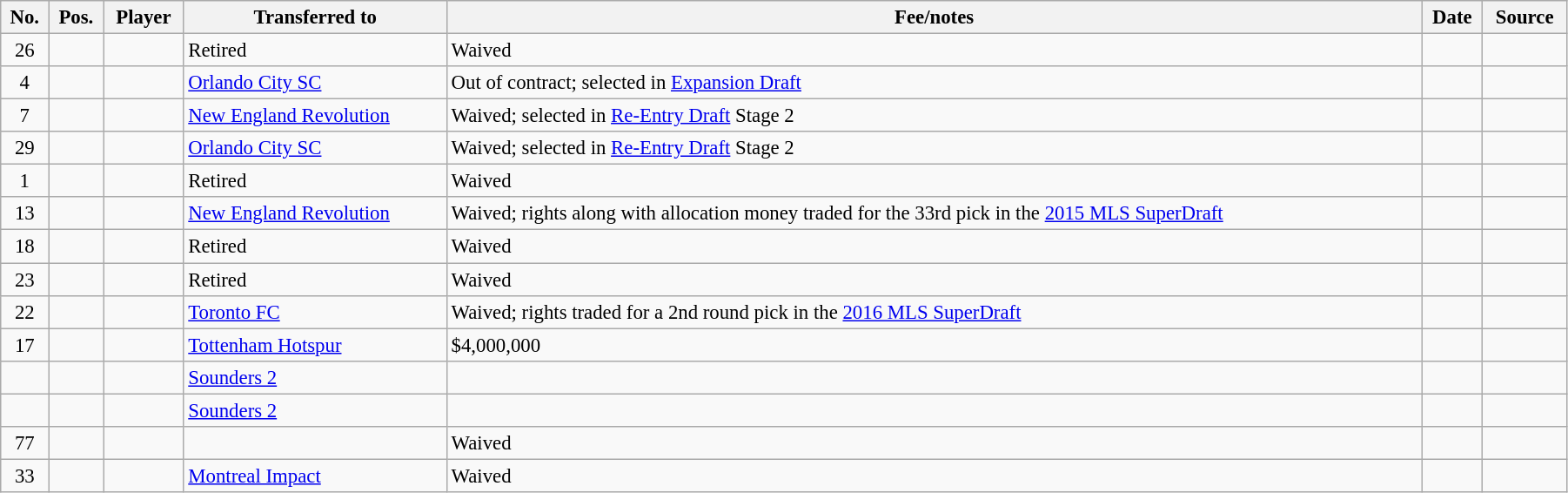<table class="wikitable sortable" style="width:95%; text-align:center; font-size:95%; text-align:left;">
<tr>
<th>No.</th>
<th><strong>Pos.</strong></th>
<th><strong>Player</strong></th>
<th><strong>Transferred to</strong></th>
<th><strong>Fee/notes</strong></th>
<th><strong>Date</strong></th>
<th>Source</th>
</tr>
<tr>
<td align=center>26</td>
<td align=center></td>
<td></td>
<td>Retired</td>
<td>Waived</td>
<td></td>
<td></td>
</tr>
<tr>
<td align=center>4</td>
<td align=center></td>
<td></td>
<td> <a href='#'>Orlando City SC</a></td>
<td>Out of contract; selected in <a href='#'>Expansion Draft</a></td>
<td></td>
<td></td>
</tr>
<tr>
<td align=center>7</td>
<td align=center></td>
<td></td>
<td> <a href='#'>New England Revolution</a></td>
<td>Waived; selected in <a href='#'>Re-Entry Draft</a> Stage 2</td>
<td></td>
<td></td>
</tr>
<tr>
<td align=center>29</td>
<td align=center></td>
<td></td>
<td> <a href='#'>Orlando City SC</a></td>
<td>Waived; selected in <a href='#'>Re-Entry Draft</a> Stage 2</td>
<td></td>
<td></td>
</tr>
<tr>
<td align=center>1</td>
<td align=center></td>
<td></td>
<td>Retired</td>
<td>Waived</td>
<td></td>
<td></td>
</tr>
<tr>
<td align=center>13</td>
<td align=center></td>
<td></td>
<td> <a href='#'>New England Revolution</a></td>
<td>Waived; rights along with allocation money traded for the 33rd pick in the <a href='#'>2015 MLS SuperDraft</a></td>
<td></td>
<td></td>
</tr>
<tr>
<td align=center>18</td>
<td align=center></td>
<td></td>
<td>Retired</td>
<td>Waived</td>
<td></td>
<td></td>
</tr>
<tr>
<td align=center>23</td>
<td align=center></td>
<td></td>
<td>Retired</td>
<td>Waived</td>
<td></td>
<td></td>
</tr>
<tr>
<td align=center>22</td>
<td align=center></td>
<td></td>
<td> <a href='#'>Toronto FC</a></td>
<td>Waived; rights traded for a 2nd round pick in the <a href='#'>2016 MLS SuperDraft</a></td>
<td></td>
<td></td>
</tr>
<tr>
<td align=center>17</td>
<td align=center></td>
<td></td>
<td> <a href='#'>Tottenham Hotspur</a></td>
<td>$4,000,000</td>
<td></td>
<td></td>
</tr>
<tr>
<td align=center></td>
<td align=center></td>
<td></td>
<td> <a href='#'>Sounders 2</a></td>
<td></td>
<td></td>
<td></td>
</tr>
<tr>
<td align=center></td>
<td align=center></td>
<td></td>
<td> <a href='#'>Sounders 2</a></td>
<td></td>
<td></td>
<td></td>
</tr>
<tr>
<td align=center>77</td>
<td align=center></td>
<td></td>
<td></td>
<td>Waived</td>
<td></td>
<td></td>
</tr>
<tr>
<td align=center>33</td>
<td align=center></td>
<td></td>
<td> <a href='#'>Montreal Impact</a></td>
<td>Waived</td>
<td></td>
<td></td>
</tr>
</table>
